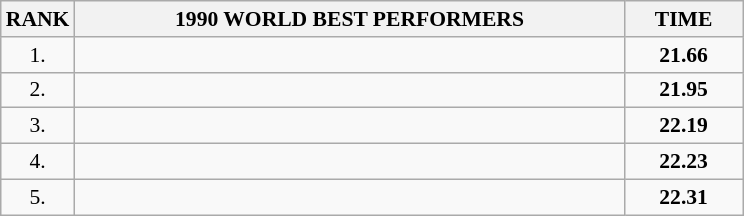<table class="wikitable" style="border-collapse: collapse; font-size: 90%;">
<tr>
<th>RANK</th>
<th align="center" style="width: 25em">1990 WORLD BEST PERFORMERS</th>
<th align="center" style="width: 5em">TIME</th>
</tr>
<tr>
<td align="center">1.</td>
<td></td>
<td align="center"><strong>21.66</strong></td>
</tr>
<tr>
<td align="center">2.</td>
<td></td>
<td align="center"><strong>21.95</strong></td>
</tr>
<tr>
<td align="center">3.</td>
<td></td>
<td align="center"><strong>22.19</strong></td>
</tr>
<tr>
<td align="center">4.</td>
<td></td>
<td align="center"><strong>22.23</strong></td>
</tr>
<tr>
<td align="center">5.</td>
<td></td>
<td align="center"><strong>22.31</strong></td>
</tr>
</table>
